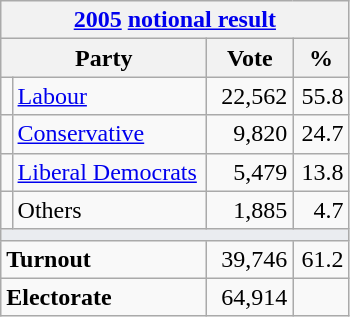<table class="wikitable">
<tr>
<th colspan="4"><a href='#'>2005</a> <a href='#'>notional result</a></th>
</tr>
<tr>
<th bgcolor="#DDDDFF" width="130px" colspan="2">Party</th>
<th bgcolor="#DDDDFF" width="50px">Vote</th>
<th bgcolor="#DDDDFF" width="30px">%</th>
</tr>
<tr>
<td></td>
<td><a href='#'>Labour</a></td>
<td align=right>22,562</td>
<td align=right>55.8</td>
</tr>
<tr>
<td></td>
<td><a href='#'>Conservative</a></td>
<td align=right>9,820</td>
<td align=right>24.7</td>
</tr>
<tr>
<td></td>
<td><a href='#'>Liberal Democrats</a></td>
<td align=right>5,479</td>
<td align=right>13.8</td>
</tr>
<tr>
<td></td>
<td>Others</td>
<td align=right>1,885</td>
<td align=right>4.7</td>
</tr>
<tr>
<td colspan="4" bgcolor="#EAECF0"></td>
</tr>
<tr>
<td colspan="2"><strong>Turnout</strong></td>
<td align=right>39,746</td>
<td align=right>61.2</td>
</tr>
<tr>
<td colspan="2"><strong>Electorate</strong></td>
<td align=right>64,914</td>
</tr>
</table>
